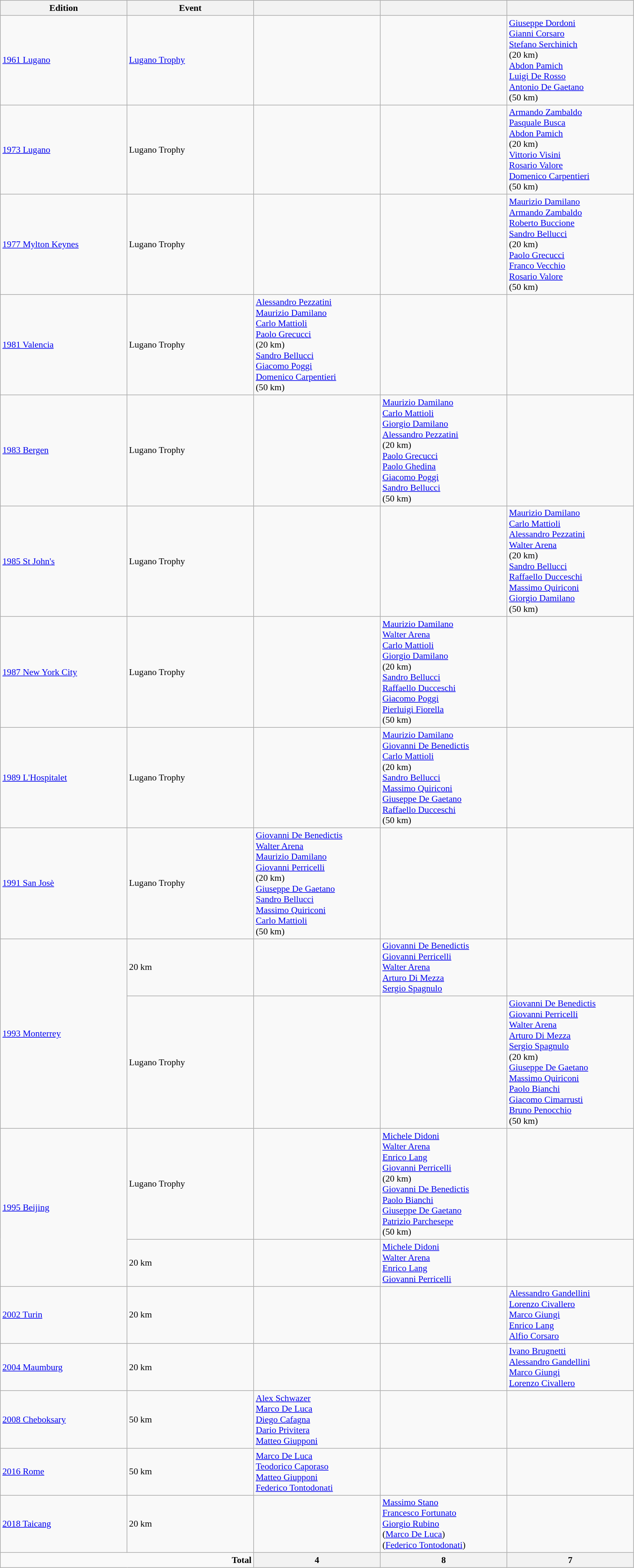<table class="wikitable sortable" width=80% style="font-size:90%; text-align:left;">
<tr>
<th width=20%>Edition</th>
<th width=20%>Event</th>
<th width=20%></th>
<th width=20%></th>
<th width=20%></th>
</tr>
<tr>
<td> <a href='#'>1961 Lugano</a></td>
<td><a href='#'>Lugano Trophy</a></td>
<td></td>
<td></td>
<td><a href='#'>Giuseppe Dordoni</a><br><a href='#'>Gianni Corsaro</a><br><a href='#'>Stefano Serchinich</a><br>(20 km)<br><a href='#'>Abdon Pamich</a><br><a href='#'>Luigi De Rosso</a><br><a href='#'>Antonio De Gaetano</a><br>(50 km)</td>
</tr>
<tr>
<td> <a href='#'>1973 Lugano</a></td>
<td>Lugano Trophy</td>
<td></td>
<td></td>
<td><a href='#'>Armando Zambaldo</a><br><a href='#'>Pasquale Busca</a><br><a href='#'>Abdon Pamich</a><br>(20 km)<br><a href='#'>Vittorio Visini</a><br><a href='#'>Rosario Valore</a><br><a href='#'>Domenico Carpentieri</a><br>(50 km)</td>
</tr>
<tr>
<td> <a href='#'>1977 Mylton Keynes</a></td>
<td>Lugano Trophy</td>
<td></td>
<td></td>
<td><a href='#'>Maurizio Damilano</a><br><a href='#'>Armando Zambaldo</a><br><a href='#'>Roberto Buccione</a><br><a href='#'>Sandro Bellucci</a><br>(20 km)<br><a href='#'>Paolo Grecucci</a><br><a href='#'>Franco Vecchio</a><br><a href='#'>Rosario Valore</a><br>(50 km)</td>
</tr>
<tr>
<td> <a href='#'>1981 Valencia</a></td>
<td>Lugano Trophy</td>
<td><a href='#'>Alessandro Pezzatini</a><br><a href='#'>Maurizio Damilano</a><br><a href='#'>Carlo Mattioli</a><br><a href='#'>Paolo Grecucci</a><br>(20 km)<br><a href='#'>Sandro Bellucci</a><br><a href='#'>Giacomo Poggi</a><br><a href='#'>Domenico Carpentieri</a><br>(50 km)</td>
<td></td>
<td></td>
</tr>
<tr>
<td> <a href='#'>1983 Bergen</a></td>
<td>Lugano Trophy</td>
<td></td>
<td><a href='#'>Maurizio Damilano</a><br><a href='#'>Carlo Mattioli</a><br><a href='#'>Giorgio Damilano</a><br><a href='#'>Alessandro Pezzatini</a><br>(20 km)<br><a href='#'>Paolo Grecucci</a><br><a href='#'>Paolo Ghedina</a><br><a href='#'>Giacomo Poggi</a><br><a href='#'>Sandro Bellucci</a><br>(50 km)</td>
<td></td>
</tr>
<tr>
<td> <a href='#'>1985 St John's</a></td>
<td>Lugano Trophy</td>
<td></td>
<td></td>
<td><a href='#'>Maurizio Damilano</a><br><a href='#'>Carlo Mattioli</a><br><a href='#'>Alessandro Pezzatini</a><br><a href='#'>Walter Arena</a><br>(20 km)<br><a href='#'>Sandro Bellucci</a><br><a href='#'>Raffaello Ducceschi</a><br><a href='#'>Massimo Quiriconi</a><br><a href='#'>Giorgio Damilano</a><br>(50 km)</td>
</tr>
<tr>
<td> <a href='#'>1987 New York City</a></td>
<td>Lugano Trophy</td>
<td></td>
<td><a href='#'>Maurizio Damilano</a><br><a href='#'>Walter Arena</a><br><a href='#'>Carlo Mattioli</a><br><a href='#'>Giorgio Damilano</a><br>(20 km)<br><a href='#'>Sandro Bellucci</a><br><a href='#'>Raffaello Ducceschi</a><br><a href='#'>Giacomo Poggi</a><br><a href='#'>Pierluigi Fiorella</a><br>(50 km)</td>
<td></td>
</tr>
<tr>
<td> <a href='#'>1989 L'Hospitalet</a></td>
<td>Lugano Trophy</td>
<td></td>
<td><a href='#'>Maurizio Damilano</a><br><a href='#'>Giovanni De Benedictis</a><br><a href='#'>Carlo Mattioli</a><br>(20 km)<br><a href='#'>Sandro Bellucci</a><br><a href='#'>Massimo Quiriconi</a><br><a href='#'>Giuseppe De Gaetano</a><br><a href='#'>Raffaello Ducceschi</a><br>(50 km)</td>
<td></td>
</tr>
<tr>
<td> <a href='#'>1991 San Josè</a></td>
<td>Lugano Trophy</td>
<td><a href='#'>Giovanni De Benedictis</a><br><a href='#'>Walter Arena</a><br><a href='#'>Maurizio Damilano</a><br><a href='#'>Giovanni Perricelli</a><br>(20 km)<br><a href='#'>Giuseppe De Gaetano</a><br><a href='#'>Sandro Bellucci</a><br><a href='#'>Massimo Quiriconi</a><br><a href='#'>Carlo Mattioli</a><br>(50 km)</td>
<td></td>
<td></td>
</tr>
<tr>
<td rowspan=2> <a href='#'>1993 Monterrey</a></td>
<td>20 km</td>
<td></td>
<td><a href='#'>Giovanni De Benedictis</a><br><a href='#'>Giovanni Perricelli</a><br><a href='#'>Walter Arena</a><br><a href='#'>Arturo Di Mezza</a><br><a href='#'>Sergio Spagnulo</a></td>
<td></td>
</tr>
<tr>
<td>Lugano Trophy</td>
<td></td>
<td></td>
<td><a href='#'>Giovanni De Benedictis</a><br><a href='#'>Giovanni Perricelli</a><br><a href='#'>Walter Arena</a><br><a href='#'>Arturo Di Mezza</a><br><a href='#'>Sergio Spagnulo</a><br>(20 km)<br><a href='#'>Giuseppe De Gaetano</a><br><a href='#'>Massimo Quiriconi</a><br><a href='#'>Paolo Bianchi</a><br><a href='#'>Giacomo Cimarrusti</a><br><a href='#'>Bruno Penocchio</a><br>(50 km)</td>
</tr>
<tr>
<td rowspan=2> <a href='#'>1995 Beijing</a></td>
<td>Lugano Trophy</td>
<td></td>
<td><a href='#'>Michele Didoni</a><br><a href='#'>Walter Arena</a><br><a href='#'>Enrico Lang</a><br><a href='#'>Giovanni Perricelli</a><br>(20 km)<br><a href='#'>Giovanni De Benedictis</a><br><a href='#'>Paolo Bianchi</a><br><a href='#'>Giuseppe De Gaetano</a><br><a href='#'>Patrizio Parchesepe</a><br>(50 km)</td>
<td></td>
</tr>
<tr>
<td>20 km</td>
<td></td>
<td><a href='#'>Michele Didoni</a><br><a href='#'>Walter Arena</a><br><a href='#'>Enrico Lang</a><br><a href='#'>Giovanni Perricelli</a></td>
<td></td>
</tr>
<tr>
<td> <a href='#'>2002 Turin</a></td>
<td>20 km</td>
<td></td>
<td></td>
<td><a href='#'>Alessandro Gandellini</a><br><a href='#'>Lorenzo Civallero</a><br><a href='#'>Marco Giungi</a><br><a href='#'>Enrico Lang</a><br><a href='#'>Alfio Corsaro</a></td>
</tr>
<tr>
<td rowspan=1> <a href='#'>2004 Maumburg</a></td>
<td>20 km</td>
<td></td>
<td></td>
<td><a href='#'>Ivano Brugnetti</a><br><a href='#'>Alessandro Gandellini</a><br><a href='#'>Marco Giungi</a><br><a href='#'>Lorenzo Civallero</a></td>
</tr>
<tr>
<td rowspan=1> <a href='#'>2008 Cheboksary</a></td>
<td>50 km</td>
<td><a href='#'>Alex Schwazer</a><br><a href='#'>Marco De Luca</a><br><a href='#'>Diego Cafagna</a><br><a href='#'>Dario Privitera</a><br><a href='#'>Matteo Giupponi</a></td>
<td></td>
<td></td>
</tr>
<tr>
<td rowspan=1> <a href='#'>2016 Rome</a></td>
<td>50 km</td>
<td><a href='#'>Marco De Luca</a><br><a href='#'>Teodorico Caporaso</a><br><a href='#'>Matteo Giupponi</a><br><a href='#'>Federico Tontodonati</a></td>
<td></td>
<td></td>
</tr>
<tr>
<td rowspan=1> <a href='#'>2018 Taicang</a></td>
<td>20 km</td>
<td></td>
<td><a href='#'>Massimo Stano</a><br><a href='#'>Francesco Fortunato</a><br><a href='#'>Giorgio Rubino</a><br>(<a href='#'>Marco De Luca</a>) <br>(<a href='#'>Federico Tontodonati</a>) </td>
<td></td>
</tr>
<tr>
<td colspan=2 align=right><strong>Total</strong></td>
<th>4</th>
<th>8</th>
<th>7</th>
</tr>
</table>
